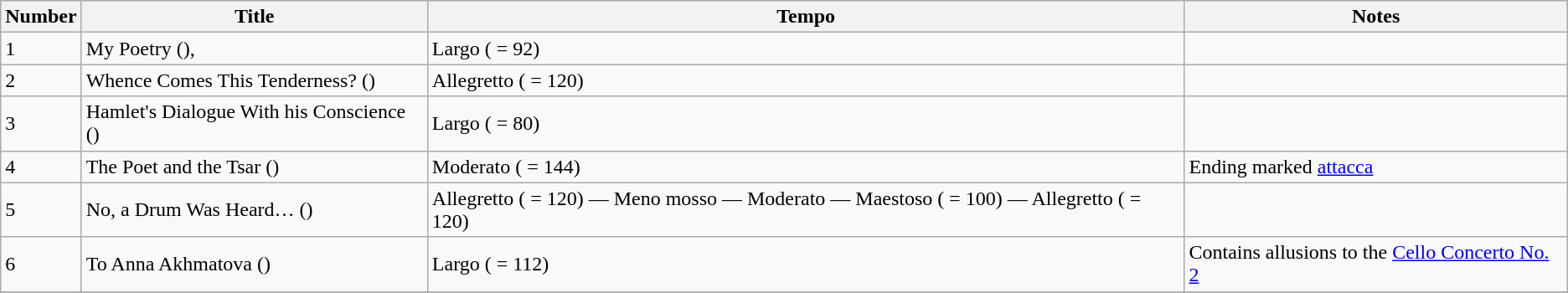<table class="sortable wikitable">
<tr>
<th>Number</th>
<th>Title</th>
<th>Tempo</th>
<th>Notes<br></th>
</tr>
<tr>
<td>1</td>
<td>My Poetry (),</td>
<td>Largo ( = 92)</td>
<td></td>
</tr>
<tr>
<td>2</td>
<td>Whence Comes This Tenderness? ()</td>
<td>Allegretto ( = 120)</td>
<td></td>
</tr>
<tr>
<td>3</td>
<td>Hamlet's Dialogue With his Conscience ()</td>
<td>Largo ( = 80)</td>
<td></td>
</tr>
<tr>
<td>4</td>
<td>The Poet and the Tsar ()</td>
<td>Moderato ( = 144)</td>
<td>Ending marked <a href='#'>attacca</a></td>
</tr>
<tr>
<td>5</td>
<td>No, a Drum Was Heard… ()</td>
<td>Allegretto ( = 120) — Meno mosso — Moderato — Maestoso ( = 100) — Allegretto ( = 120)</td>
<td></td>
</tr>
<tr>
<td>6</td>
<td>To Anna Akhmatova ()</td>
<td>Largo ( = 112)</td>
<td>Contains allusions to the <a href='#'>Cello Concerto No. 2</a></td>
</tr>
<tr>
</tr>
</table>
